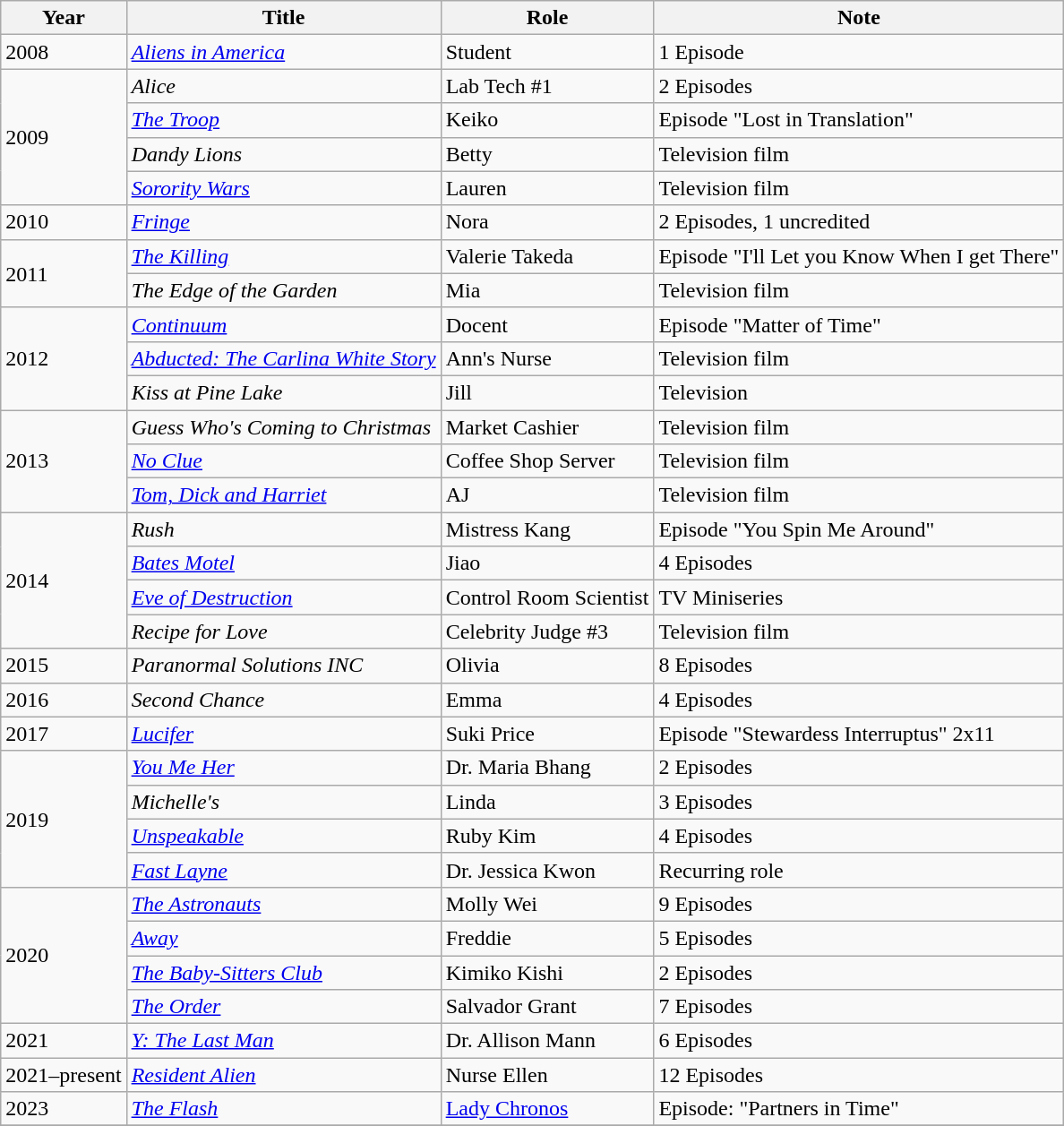<table class="wikitable sortable">
<tr>
<th>Year</th>
<th>Title</th>
<th>Role</th>
<th>Note</th>
</tr>
<tr>
<td>2008</td>
<td><em><a href='#'>Aliens in America</a></em></td>
<td>Student</td>
<td>1 Episode</td>
</tr>
<tr>
<td rowspan="4">2009</td>
<td><em>Alice</em></td>
<td>Lab Tech #1</td>
<td>2 Episodes</td>
</tr>
<tr>
<td data-sort-value="Troop, The"><em><a href='#'>The Troop</a></em></td>
<td>Keiko</td>
<td>Episode "Lost in Translation"</td>
</tr>
<tr>
<td><em>Dandy Lions</em></td>
<td>Betty</td>
<td>Television film</td>
</tr>
<tr>
<td><em><a href='#'>Sorority Wars</a></em></td>
<td>Lauren</td>
<td>Television film</td>
</tr>
<tr>
<td>2010</td>
<td><em><a href='#'>Fringe</a></em></td>
<td>Nora</td>
<td>2 Episodes, 1 uncredited</td>
</tr>
<tr>
<td rowspan="2">2011</td>
<td data-sort-value="Killing, The"><em><a href='#'>The Killing</a></em></td>
<td>Valerie Takeda</td>
<td>Episode "I'll Let you Know When I get There"</td>
</tr>
<tr>
<td data-sort-value="Edge of the Garden, The"><em>The Edge of the Garden</em></td>
<td>Mia</td>
<td>Television film</td>
</tr>
<tr>
<td rowspan="3">2012</td>
<td><em><a href='#'>Continuum</a></em></td>
<td>Docent</td>
<td>Episode "Matter of Time"</td>
</tr>
<tr>
<td><em><a href='#'>Abducted: The Carlina White Story</a></em></td>
<td>Ann's Nurse</td>
<td>Television film</td>
</tr>
<tr>
<td><em>Kiss at Pine Lake</em></td>
<td>Jill</td>
<td>Television</td>
</tr>
<tr>
<td rowspan="3">2013</td>
<td><em>Guess Who's Coming to Christmas</em></td>
<td>Market Cashier</td>
<td>Television film</td>
</tr>
<tr>
<td><em><a href='#'>No Clue</a></em></td>
<td>Coffee Shop Server</td>
<td>Television film</td>
</tr>
<tr>
<td><em><a href='#'>Tom, Dick and Harriet</a></em></td>
<td>AJ</td>
<td>Television film</td>
</tr>
<tr>
<td rowspan="4">2014</td>
<td><em>Rush</em></td>
<td>Mistress Kang</td>
<td>Episode "You Spin Me Around"</td>
</tr>
<tr>
<td><em><a href='#'>Bates Motel</a></em></td>
<td>Jiao</td>
<td>4 Episodes</td>
</tr>
<tr>
<td><em><a href='#'>Eve of Destruction</a></em></td>
<td>Control Room Scientist</td>
<td>TV Miniseries</td>
</tr>
<tr>
<td><em>Recipe for Love</em></td>
<td>Celebrity Judge #3</td>
<td>Television film</td>
</tr>
<tr>
<td>2015</td>
<td><em>Paranormal Solutions INC</em></td>
<td>Olivia</td>
<td>8 Episodes</td>
</tr>
<tr>
<td>2016</td>
<td><em>Second Chance</em></td>
<td>Emma</td>
<td>4 Episodes</td>
</tr>
<tr>
<td>2017</td>
<td><em><a href='#'>Lucifer</a></em></td>
<td>Suki Price</td>
<td>Episode "Stewardess Interruptus" 2x11</td>
</tr>
<tr>
<td rowspan="4">2019</td>
<td><em><a href='#'>You Me Her</a></em></td>
<td>Dr. Maria Bhang</td>
<td>2 Episodes</td>
</tr>
<tr>
<td><em>Michelle's</em></td>
<td>Linda</td>
<td>3 Episodes</td>
</tr>
<tr>
<td><em><a href='#'>Unspeakable</a></em></td>
<td>Ruby Kim</td>
<td>4 Episodes</td>
</tr>
<tr>
<td><em><a href='#'>Fast Layne</a></em></td>
<td>Dr. Jessica Kwon</td>
<td>Recurring role</td>
</tr>
<tr>
<td rowspan="4">2020</td>
<td data-sort-value="Astronauts, The"><em><a href='#'>The Astronauts</a></em></td>
<td>Molly Wei</td>
<td>9 Episodes</td>
</tr>
<tr>
<td><em><a href='#'>Away</a></em></td>
<td>Freddie</td>
<td>5 Episodes</td>
</tr>
<tr>
<td data-sort-value="Baby-Sitters Club, The"><em><a href='#'>The Baby-Sitters Club</a></em></td>
<td>Kimiko Kishi</td>
<td>2 Episodes</td>
</tr>
<tr>
<td data-sort-value="Order, The"><em><a href='#'>The Order</a></em></td>
<td>Salvador Grant</td>
<td>7 Episodes</td>
</tr>
<tr>
<td>2021</td>
<td><em><a href='#'>Y: The Last Man</a></em></td>
<td>Dr. Allison Mann</td>
<td>6 Episodes</td>
</tr>
<tr>
<td>2021–present</td>
<td><em><a href='#'>Resident Alien</a></em></td>
<td>Nurse Ellen</td>
<td>12 Episodes</td>
</tr>
<tr>
<td>2023</td>
<td data-sort-value="Flash, The"><em><a href='#'>The Flash</a></em></td>
<td><a href='#'>Lady Chronos</a></td>
<td>Episode: "Partners in Time"</td>
</tr>
<tr>
</tr>
</table>
